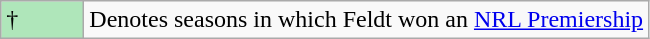<table class="wikitable">
<tr>
<td style="background:#afe6ba; width:3em;">†</td>
<td>Denotes seasons in which Feldt won an <a href='#'>NRL Premiership</a></td>
</tr>
</table>
